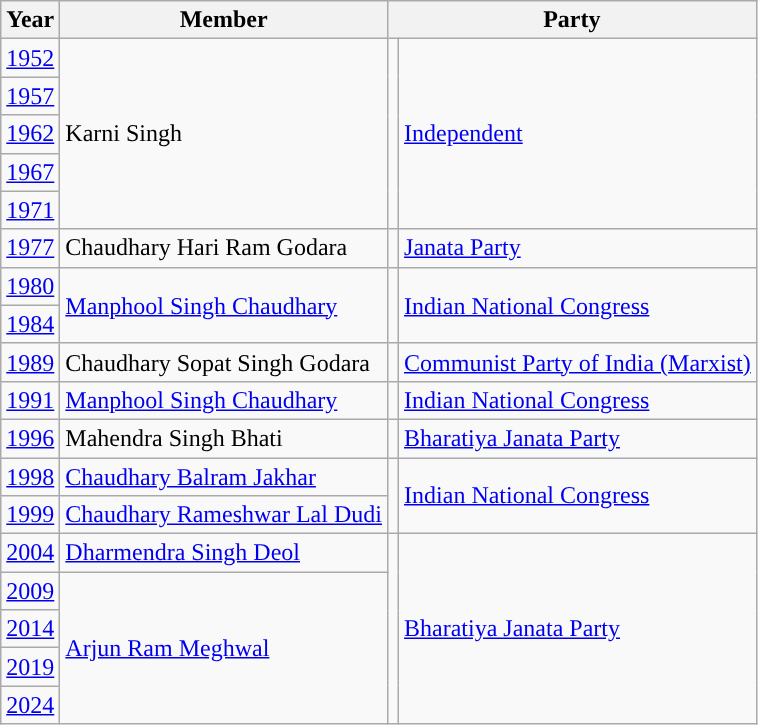<table class="wikitable">
<tr>
<th>Year</th>
<th>Member</th>
<th colspan="2">Party</th>
</tr>
<tr>
<td><a href='#'>1952</a></td>
<td rowspan="5">Karni Singh</td>
<td rowspan="5" style="background-color: "></td>
<td rowspan="5"><a href='#'>Independent</a></td>
</tr>
<tr>
<td><a href='#'>1957</a></td>
</tr>
<tr>
<td><a href='#'>1962</a></td>
</tr>
<tr>
<td><a href='#'>1967</a></td>
</tr>
<tr>
<td><a href='#'>1971</a></td>
</tr>
<tr>
<td><a href='#'>1977</a></td>
<td>Chaudhary Hari Ram  Godara</td>
<td style="background-color: "></td>
<td><a href='#'>Janata Party</a></td>
</tr>
<tr>
<td><a href='#'>1980</a></td>
<td rowspan="2"><a href='#'>Manphool Singh Chaudhary</a></td>
<td rowspan="2" style="background-color: "></td>
<td rowspan="2"><a href='#'>Indian National Congress</a></td>
</tr>
<tr>
<td><a href='#'>1984</a></td>
</tr>
<tr>
<td><a href='#'>1989</a></td>
<td>Chaudhary Sopat Singh Godara</td>
<td style="background-color: "></td>
<td><a href='#'>Communist Party of India (Marxist)</a></td>
</tr>
<tr>
<td><a href='#'>1991</a></td>
<td><a href='#'>Manphool Singh Chaudhary</a></td>
<td style="background-color: "></td>
<td><a href='#'>Indian National Congress</a></td>
</tr>
<tr>
<td><a href='#'>1996</a></td>
<td>Mahendra Singh Bhati</td>
<td style="background-color: "></td>
<td><a href='#'>Bharatiya Janata Party</a></td>
</tr>
<tr>
<td><a href='#'>1998</a></td>
<td><a href='#'>Chaudhary Balram Jakhar</a></td>
<td rowspan="2" style="background-color: "></td>
<td rowspan="2"><a href='#'>Indian National Congress</a></td>
</tr>
<tr>
<td><a href='#'>1999</a></td>
<td><a href='#'>Chaudhary Rameshwar Lal Dudi</a></td>
</tr>
<tr>
<td><a href='#'>2004</a></td>
<td><a href='#'>Dharmendra Singh Deol</a></td>
<td rowspan="5" style="background-color: "></td>
<td rowspan="5"><a href='#'>Bharatiya Janata Party</a></td>
</tr>
<tr>
<td><a href='#'>2009</a></td>
<td rowspan="4"><a href='#'>Arjun Ram Meghwal</a></td>
</tr>
<tr>
<td><a href='#'>2014</a></td>
</tr>
<tr>
<td><a href='#'>2019</a></td>
</tr>
<tr>
<td><a href='#'>2024</a></td>
</tr>
</table>
